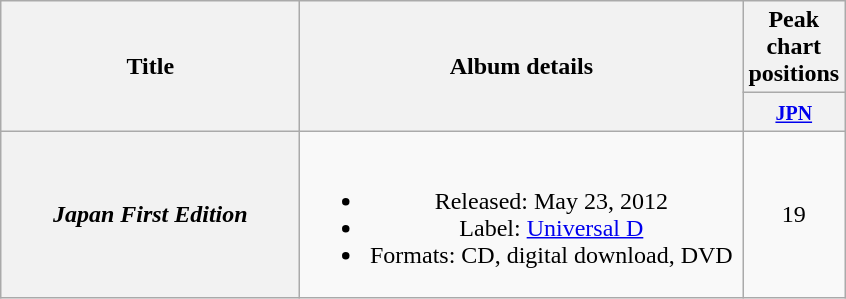<table class="wikitable plainrowheaders" style="text-align:center;">
<tr>
<th rowspan="2" style="width:12em;">Title</th>
<th rowspan="2" style="width:18em;">Album details</th>
<th colspan="1">Peak chart positions</th>
</tr>
<tr>
<th style="width:3em;"><small><a href='#'>JPN</a></small><br></th>
</tr>
<tr>
<th scope="row"><em>Japan First Edition</em></th>
<td><br><ul><li>Released: May 23, 2012 </li><li>Label: <a href='#'>Universal D</a></li><li>Formats: CD, digital download, DVD</li></ul></td>
<td>19</td>
</tr>
</table>
